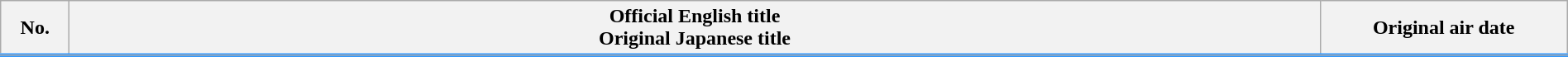<table class="wikitable" style="width:100%; margin:auto; background:#FFF;">
<tr style="border-bottom: 3px solid #3299FF;">
<th style="width:3em;">No.</th>
<th>Official English title<br>Original Japanese title</th>
<th style="width:12em;">Original air date</th>
</tr>
<tr>
</tr>
</table>
